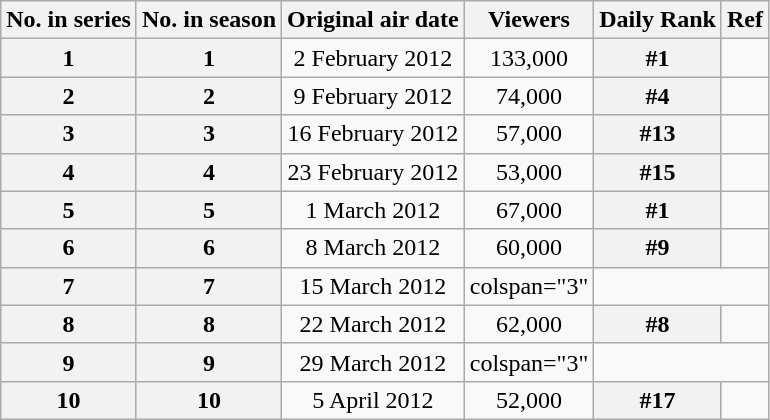<table class="wikitable plainrowheaders" style="text-align: center; font-size:100%;">
<tr>
<th>No. in series</th>
<th>No. in season</th>
<th>Original air date</th>
<th>Viewers</th>
<th>Daily Rank</th>
<th>Ref</th>
</tr>
<tr>
<th>1</th>
<th>1</th>
<td>2 February 2012</td>
<td>133,000</td>
<th>#1</th>
<td></td>
</tr>
<tr>
<th>2</th>
<th>2</th>
<td>9 February 2012</td>
<td>74,000</td>
<th>#4</th>
<td></td>
</tr>
<tr>
<th>3</th>
<th>3</th>
<td>16 February 2012</td>
<td>57,000</td>
<th>#13</th>
<td></td>
</tr>
<tr>
<th>4</th>
<th>4</th>
<td>23 February 2012</td>
<td>53,000</td>
<th>#15</th>
<td></td>
</tr>
<tr>
<th>5</th>
<th>5</th>
<td>1 March 2012</td>
<td>67,000</td>
<th>#1</th>
<td></td>
</tr>
<tr>
<th>6</th>
<th>6</th>
<td>8 March 2012</td>
<td>60,000</td>
<th>#9</th>
<td></td>
</tr>
<tr>
<th>7</th>
<th>7</th>
<td>15 March 2012</td>
<td>colspan="3" </td>
</tr>
<tr>
<th>8</th>
<th>8</th>
<td>22 March 2012</td>
<td>62,000</td>
<th>#8</th>
<td></td>
</tr>
<tr>
<th>9</th>
<th>9</th>
<td>29 March 2012</td>
<td>colspan="3" </td>
</tr>
<tr>
<th>10</th>
<th>10</th>
<td>5 April 2012</td>
<td>52,000</td>
<th>#17</th>
<td></td>
</tr>
</table>
